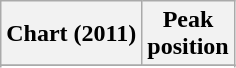<table class="wikitable sortable">
<tr>
<th>Chart (2011)</th>
<th>Peak<br>position</th>
</tr>
<tr>
</tr>
<tr>
</tr>
</table>
